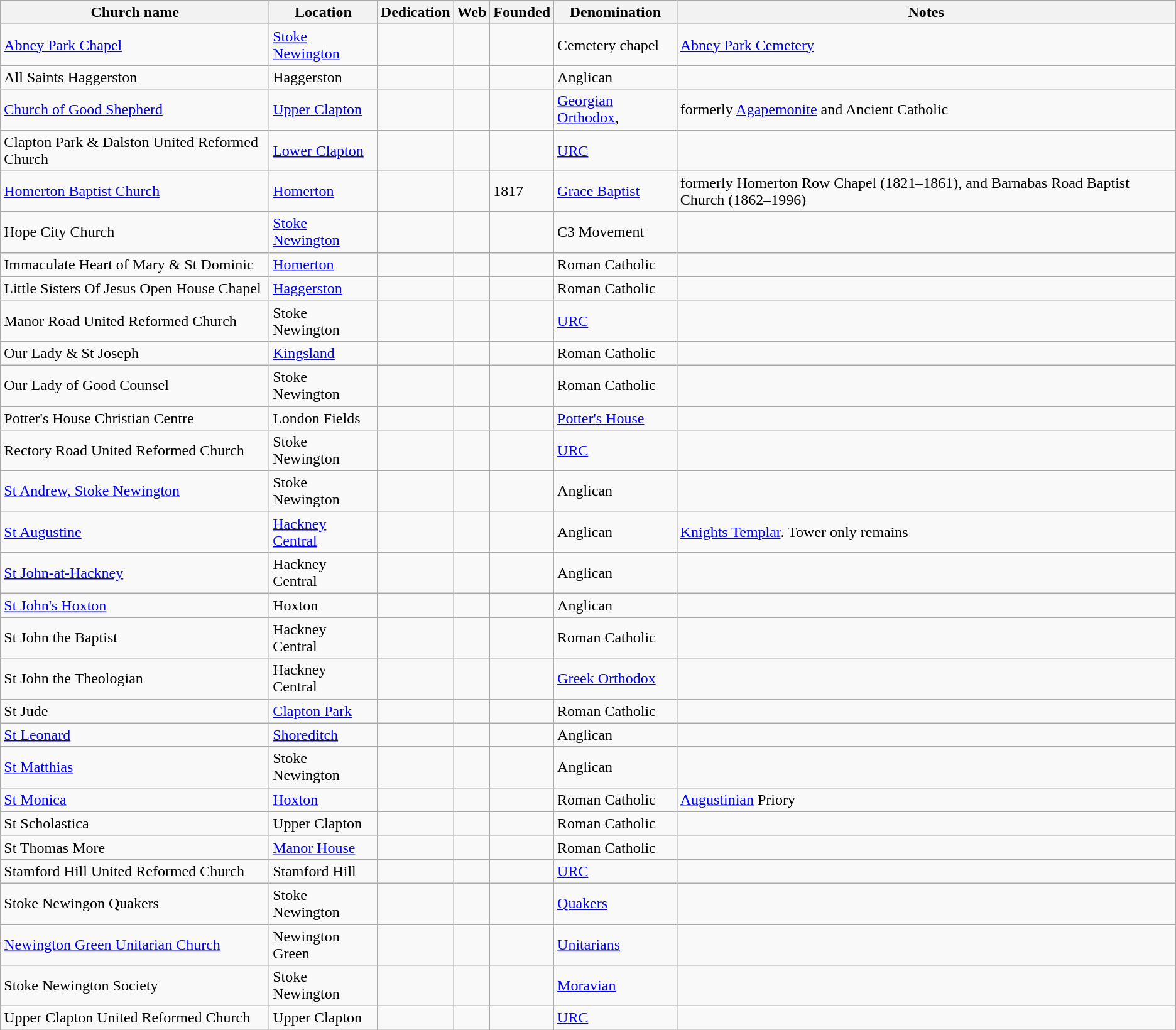<table class="wikitable sortable">
<tr>
<th>Church name</th>
<th>Location</th>
<th>Dedication</th>
<th>Web</th>
<th>Founded</th>
<th>Denomination</th>
<th>Notes</th>
</tr>
<tr>
<td><a href='#'>Abney Park Chapel</a></td>
<td><a href='#'>Stoke Newington</a></td>
<td></td>
<td></td>
<td></td>
<td>Cemetery chapel</td>
<td><a href='#'>Abney Park Cemetery</a></td>
</tr>
<tr>
<td>All Saints Haggerston</td>
<td>Haggerston</td>
<td></td>
<td></td>
<td></td>
<td>Anglican</td>
<td></td>
</tr>
<tr>
<td><a href='#'>Church of Good Shepherd</a></td>
<td><a href='#'>Upper Clapton</a></td>
<td></td>
<td></td>
<td></td>
<td><a href='#'>Georgian Orthodox</a>,</td>
<td>formerly <a href='#'>Agapemonite</a> and Ancient Catholic</td>
</tr>
<tr>
<td>Clapton Park & Dalston United Reformed Church</td>
<td><a href='#'>Lower Clapton</a></td>
<td></td>
<td></td>
<td></td>
<td><a href='#'>URC</a></td>
<td></td>
</tr>
<tr>
<td><a href='#'>Homerton Baptist Church</a></td>
<td><a href='#'>Homerton</a></td>
<td></td>
<td></td>
<td>1817</td>
<td><a href='#'>Grace Baptist</a></td>
<td>formerly Homerton Row Chapel (1821–1861), and Barnabas Road Baptist Church (1862–1996)</td>
</tr>
<tr>
<td>Hope City Church</td>
<td><a href='#'>Stoke Newington</a></td>
<td></td>
<td></td>
<td></td>
<td>C3 Movement</td>
<td></td>
</tr>
<tr>
<td>Immaculate Heart of Mary & St Dominic</td>
<td><a href='#'>Homerton</a></td>
<td></td>
<td> </td>
<td></td>
<td>Roman Catholic</td>
<td></td>
</tr>
<tr>
<td>Little Sisters Of Jesus Open House Chapel</td>
<td><a href='#'>Haggerston</a></td>
<td></td>
<td></td>
<td></td>
<td>Roman Catholic</td>
<td></td>
</tr>
<tr>
<td>Manor Road United Reformed Church</td>
<td>Stoke Newington</td>
<td></td>
<td></td>
<td></td>
<td><a href='#'>URC</a></td>
<td></td>
</tr>
<tr>
<td>Our Lady & St Joseph</td>
<td><a href='#'>Kingsland</a></td>
<td></td>
<td></td>
<td></td>
<td>Roman Catholic</td>
<td></td>
</tr>
<tr>
<td>Our Lady of Good Counsel</td>
<td>Stoke Newington</td>
<td></td>
<td> </td>
<td></td>
<td>Roman Catholic</td>
<td></td>
</tr>
<tr>
<td>Potter's House Christian Centre</td>
<td>London Fields</td>
<td></td>
<td></td>
<td></td>
<td><a href='#'>Potter's House</a></td>
<td></td>
</tr>
<tr>
<td>Rectory Road United Reformed Church</td>
<td>Stoke Newington</td>
<td></td>
<td></td>
<td></td>
<td><a href='#'>URC</a></td>
<td></td>
</tr>
<tr>
<td><a href='#'>St Andrew, Stoke Newington</a></td>
<td>Stoke Newington</td>
<td></td>
<td></td>
<td></td>
<td>Anglican</td>
<td></td>
</tr>
<tr>
<td><a href='#'>St Augustine</a></td>
<td><a href='#'>Hackney Central</a></td>
<td></td>
<td></td>
<td></td>
<td>Anglican</td>
<td><a href='#'>Knights Templar</a>. Tower only remains</td>
</tr>
<tr>
<td><a href='#'>St John-at-Hackney</a></td>
<td>Hackney Central</td>
<td></td>
<td></td>
<td></td>
<td>Anglican</td>
<td></td>
</tr>
<tr>
<td><a href='#'>St John's Hoxton</a></td>
<td>Hoxton</td>
<td></td>
<td></td>
<td></td>
<td>Anglican</td>
<td></td>
</tr>
<tr>
<td>St John the Baptist</td>
<td>Hackney Central</td>
<td></td>
<td> </td>
<td></td>
<td>Roman Catholic</td>
<td></td>
</tr>
<tr>
<td>St John the Theologian</td>
<td>Hackney Central</td>
<td></td>
<td></td>
<td></td>
<td><a href='#'>Greek Orthodox</a></td>
<td></td>
</tr>
<tr>
<td>St Jude</td>
<td><a href='#'>Clapton Park</a></td>
<td></td>
<td> </td>
<td></td>
<td>Roman Catholic</td>
<td></td>
</tr>
<tr>
<td><a href='#'>St Leonard</a></td>
<td><a href='#'>Shoreditch</a></td>
<td></td>
<td></td>
<td></td>
<td>Anglican</td>
<td></td>
</tr>
<tr>
<td><a href='#'>St Matthias</a></td>
<td>Stoke Newington</td>
<td></td>
<td></td>
<td></td>
<td>Anglican</td>
<td></td>
</tr>
<tr>
<td><a href='#'>St Monica</a></td>
<td><a href='#'>Hoxton</a></td>
<td></td>
<td> </td>
<td></td>
<td>Roman Catholic</td>
<td><a href='#'>Augustinian</a> Priory</td>
</tr>
<tr>
<td>St Scholastica</td>
<td>Upper Clapton</td>
<td></td>
<td> </td>
<td></td>
<td>Roman Catholic</td>
<td></td>
</tr>
<tr>
<td>St Thomas More</td>
<td><a href='#'>Manor House</a></td>
<td></td>
<td> </td>
<td></td>
<td>Roman Catholic</td>
<td></td>
</tr>
<tr>
<td>Stamford Hill United Reformed Church</td>
<td>Stamford Hill</td>
<td></td>
<td></td>
<td></td>
<td><a href='#'>URC</a></td>
<td></td>
</tr>
<tr>
<td>Stoke Newingon Quakers</td>
<td>Stoke Newington</td>
<td></td>
<td></td>
<td></td>
<td><a href='#'>Quakers</a></td>
<td></td>
</tr>
<tr>
<td><a href='#'>Newington Green Unitarian Church</a></td>
<td>Newington Green</td>
<td></td>
<td></td>
<td></td>
<td><a href='#'>Unitarians</a></td>
<td></td>
</tr>
<tr>
<td>Stoke Newington Society</td>
<td>Stoke Newington</td>
<td></td>
<td> </td>
<td></td>
<td><a href='#'>Moravian</a></td>
<td></td>
</tr>
<tr>
<td>Upper Clapton United Reformed Church</td>
<td>Upper Clapton</td>
<td></td>
<td></td>
<td></td>
<td><a href='#'>URC</a></td>
<td></td>
</tr>
</table>
